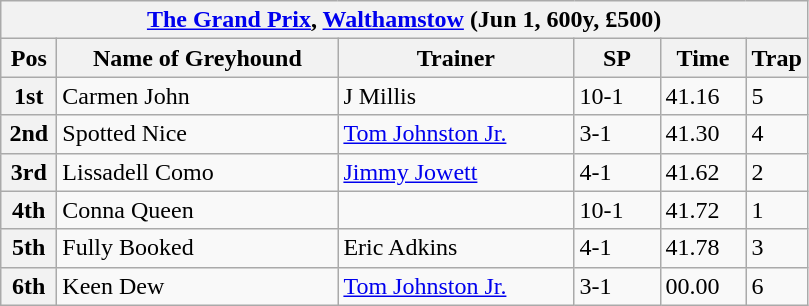<table class="wikitable">
<tr>
<th colspan="6"><a href='#'>The Grand Prix</a>, <a href='#'>Walthamstow</a> (Jun 1, 600y, £500)</th>
</tr>
<tr>
<th width=30>Pos</th>
<th width=180>Name of Greyhound</th>
<th width=150>Trainer</th>
<th width=50>SP</th>
<th width=50>Time</th>
<th width=30>Trap</th>
</tr>
<tr>
<th>1st</th>
<td>Carmen John</td>
<td>J Millis</td>
<td>10-1</td>
<td>41.16</td>
<td>5</td>
</tr>
<tr>
<th>2nd</th>
<td>Spotted Nice</td>
<td><a href='#'>Tom Johnston Jr.</a></td>
<td>3-1</td>
<td>41.30</td>
<td>4</td>
</tr>
<tr>
<th>3rd</th>
<td>Lissadell Como</td>
<td><a href='#'>Jimmy Jowett</a></td>
<td>4-1</td>
<td>41.62</td>
<td>2</td>
</tr>
<tr>
<th>4th</th>
<td>Conna Queen</td>
<td></td>
<td>10-1</td>
<td>41.72</td>
<td>1</td>
</tr>
<tr>
<th>5th</th>
<td>Fully Booked</td>
<td>Eric Adkins</td>
<td>4-1</td>
<td>41.78</td>
<td>3</td>
</tr>
<tr>
<th>6th</th>
<td>Keen Dew</td>
<td><a href='#'>Tom Johnston Jr.</a></td>
<td>3-1</td>
<td>00.00</td>
<td>6</td>
</tr>
</table>
